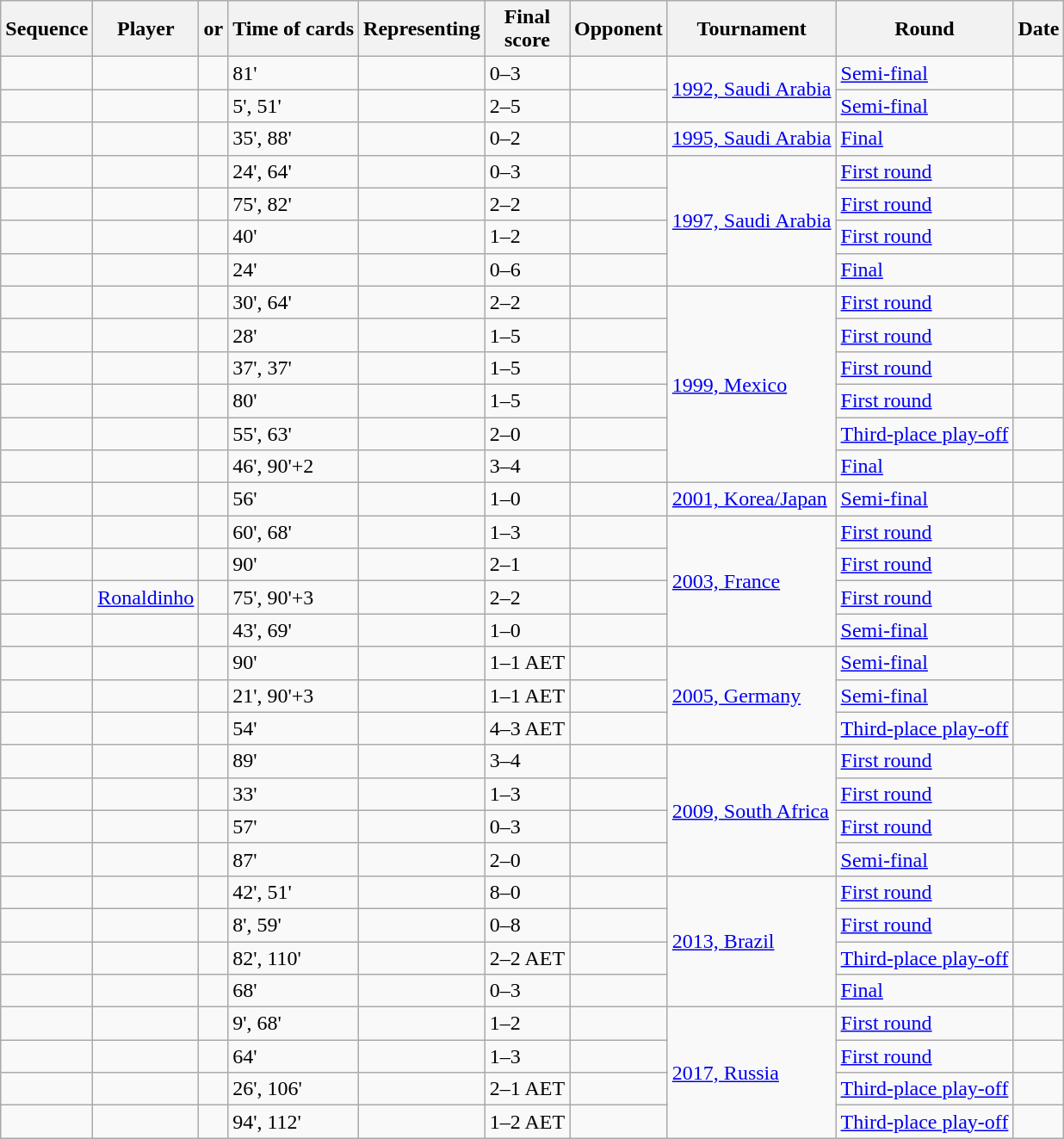<table class="wikitable sortable">
<tr>
<th>Sequence</th>
<th>Player</th>
<th> or </th>
<th>Time of cards</th>
<th>Representing</th>
<th>Final<br>score </th>
<th>Opponent</th>
<th>Tournament</th>
<th>Round</th>
<th>Date</th>
</tr>
<tr>
<td></td>
<td></td>
<td></td>
<td> 81'</td>
<td></td>
<td> 0–3</td>
<td></td>
<td rowspan="2"><a href='#'>1992, Saudi Arabia</a></td>
<td> <a href='#'>Semi-final</a></td>
<td></td>
</tr>
<tr>
<td></td>
<td></td>
<td></td>
<td> 5', 51'</td>
<td></td>
<td> 2–5</td>
<td></td>
<td> <a href='#'>Semi-final</a></td>
<td></td>
</tr>
<tr>
<td></td>
<td></td>
<td></td>
<td> 35', 88'</td>
<td></td>
<td> 0–2</td>
<td></td>
<td><a href='#'>1995, Saudi Arabia</a></td>
<td> <a href='#'>Final</a></td>
<td></td>
</tr>
<tr>
<td></td>
<td></td>
<td></td>
<td> 24', 64'</td>
<td></td>
<td> 0–3</td>
<td></td>
<td rowspan="4"><a href='#'>1997, Saudi Arabia</a></td>
<td> <a href='#'>First round</a></td>
<td></td>
</tr>
<tr>
<td></td>
<td></td>
<td></td>
<td> 75', 82'</td>
<td></td>
<td> 2–2</td>
<td></td>
<td> <a href='#'>First round</a></td>
<td></td>
</tr>
<tr>
<td></td>
<td></td>
<td></td>
<td> 40'</td>
<td></td>
<td> 1–2</td>
<td></td>
<td> <a href='#'>First round</a></td>
<td></td>
</tr>
<tr>
<td></td>
<td></td>
<td></td>
<td> 24'</td>
<td></td>
<td> 0–6</td>
<td></td>
<td> <a href='#'>Final</a></td>
<td></td>
</tr>
<tr>
<td></td>
<td></td>
<td></td>
<td> 30', 64'</td>
<td></td>
<td> 2–2</td>
<td></td>
<td rowspan="6"><a href='#'>1999, Mexico</a></td>
<td> <a href='#'>First round</a></td>
<td></td>
</tr>
<tr>
<td></td>
<td></td>
<td></td>
<td> 28'</td>
<td></td>
<td> 1–5</td>
<td></td>
<td> <a href='#'>First round</a></td>
<td></td>
</tr>
<tr>
<td></td>
<td></td>
<td></td>
<td> 37', 37'</td>
<td></td>
<td> 1–5</td>
<td></td>
<td> <a href='#'>First round</a></td>
<td></td>
</tr>
<tr>
<td></td>
<td></td>
<td></td>
<td> 80'</td>
<td></td>
<td> 1–5</td>
<td></td>
<td> <a href='#'>First round</a></td>
<td></td>
</tr>
<tr>
<td></td>
<td></td>
<td></td>
<td> 55', 63'</td>
<td></td>
<td> 2–0</td>
<td></td>
<td> <a href='#'>Third-place play-off</a></td>
<td></td>
</tr>
<tr>
<td></td>
<td></td>
<td></td>
<td> 46', 90'+2</td>
<td></td>
<td> 3–4</td>
<td></td>
<td> <a href='#'>Final</a></td>
<td></td>
</tr>
<tr>
<td></td>
<td></td>
<td></td>
<td> 56'</td>
<td></td>
<td> 1–0</td>
<td></td>
<td><a href='#'>2001, Korea/Japan</a></td>
<td> <a href='#'>Semi-final</a></td>
<td></td>
</tr>
<tr>
<td></td>
<td></td>
<td></td>
<td> 60', 68'</td>
<td></td>
<td> 1–3</td>
<td></td>
<td rowspan="4"><a href='#'>2003, France</a></td>
<td> <a href='#'>First round</a></td>
<td></td>
</tr>
<tr>
<td></td>
<td></td>
<td></td>
<td> 90'</td>
<td></td>
<td> 2–1</td>
<td></td>
<td> <a href='#'>First round</a></td>
<td></td>
</tr>
<tr>
<td></td>
<td><a href='#'>Ronaldinho</a></td>
<td></td>
<td> 75', 90'+3</td>
<td></td>
<td> 2–2</td>
<td></td>
<td> <a href='#'>First round</a></td>
<td></td>
</tr>
<tr>
<td></td>
<td></td>
<td></td>
<td> 43', 69'</td>
<td></td>
<td> 1–0</td>
<td></td>
<td> <a href='#'>Semi-final</a></td>
<td></td>
</tr>
<tr>
<td></td>
<td></td>
<td></td>
<td> 90'</td>
<td></td>
<td> 1–1 AET</td>
<td></td>
<td rowspan="3"><a href='#'>2005, Germany</a></td>
<td> <a href='#'>Semi-final</a></td>
<td></td>
</tr>
<tr>
<td></td>
<td></td>
<td></td>
<td> 21', 90'+3</td>
<td></td>
<td> 1–1 AET</td>
<td></td>
<td> <a href='#'>Semi-final</a></td>
<td></td>
</tr>
<tr>
<td></td>
<td></td>
<td></td>
<td> 54'</td>
<td></td>
<td> 4–3 AET</td>
<td></td>
<td> <a href='#'>Third-place play-off</a></td>
<td></td>
</tr>
<tr>
<td></td>
<td></td>
<td></td>
<td> 89'</td>
<td></td>
<td> 3–4</td>
<td></td>
<td rowspan="4"><a href='#'>2009, South Africa</a></td>
<td> <a href='#'>First round</a></td>
<td></td>
</tr>
<tr>
<td></td>
<td></td>
<td></td>
<td> 33'</td>
<td></td>
<td> 1–3</td>
<td></td>
<td> <a href='#'>First round</a></td>
<td></td>
</tr>
<tr>
<td></td>
<td></td>
<td></td>
<td> 57'</td>
<td></td>
<td> 0–3</td>
<td></td>
<td> <a href='#'>First round</a></td>
<td></td>
</tr>
<tr>
<td></td>
<td></td>
<td></td>
<td> 87'</td>
<td></td>
<td> 2–0</td>
<td></td>
<td> <a href='#'>Semi-final</a></td>
<td></td>
</tr>
<tr>
<td></td>
<td></td>
<td></td>
<td> 42', 51'</td>
<td></td>
<td> 8–0</td>
<td></td>
<td rowspan="4"><a href='#'>2013, Brazil</a></td>
<td> <a href='#'>First round</a></td>
<td></td>
</tr>
<tr>
<td></td>
<td></td>
<td></td>
<td> 8', 59'</td>
<td></td>
<td> 0–8</td>
<td></td>
<td> <a href='#'>First round</a></td>
<td></td>
</tr>
<tr>
<td></td>
<td></td>
<td></td>
<td> 82', 110'</td>
<td></td>
<td> 2–2 AET</td>
<td></td>
<td> <a href='#'>Third-place play-off</a></td>
<td></td>
</tr>
<tr>
<td></td>
<td></td>
<td></td>
<td> 68'</td>
<td></td>
<td> 0–3</td>
<td></td>
<td> <a href='#'>Final</a></td>
<td></td>
</tr>
<tr>
<td></td>
<td></td>
<td></td>
<td> 9', 68'</td>
<td></td>
<td> 1–2</td>
<td></td>
<td rowspan="4"><a href='#'>2017, Russia</a></td>
<td> <a href='#'>First round</a></td>
<td></td>
</tr>
<tr>
<td></td>
<td></td>
<td></td>
<td> 64'</td>
<td></td>
<td> 1–3</td>
<td></td>
<td> <a href='#'>First round</a></td>
<td></td>
</tr>
<tr>
<td></td>
<td></td>
<td></td>
<td> 26', 106'</td>
<td></td>
<td> 2–1 AET</td>
<td></td>
<td> <a href='#'>Third-place play-off</a></td>
<td></td>
</tr>
<tr>
<td></td>
<td></td>
<td></td>
<td> 94', 112'</td>
<td></td>
<td> 1–2 AET</td>
<td></td>
<td> <a href='#'>Third-place play-off</a></td>
<td></td>
</tr>
</table>
